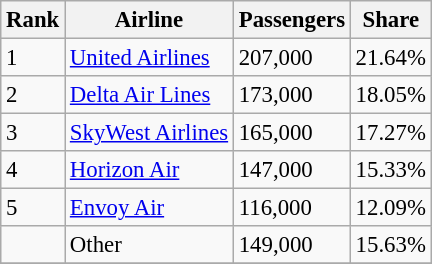<table class="wikitable sortable" style="font-size: 95%">
<tr>
<th>Rank</th>
<th>Airline</th>
<th>Passengers</th>
<th>Share</th>
</tr>
<tr>
<td>1</td>
<td><a href='#'>United Airlines</a></td>
<td>207,000</td>
<td>21.64%</td>
</tr>
<tr>
<td>2</td>
<td><a href='#'>Delta Air Lines</a></td>
<td>173,000</td>
<td>18.05%</td>
</tr>
<tr>
<td>3</td>
<td><a href='#'>SkyWest Airlines</a></td>
<td>165,000</td>
<td>17.27%</td>
</tr>
<tr>
<td>4</td>
<td><a href='#'>Horizon Air</a></td>
<td>147,000</td>
<td>15.33%</td>
</tr>
<tr>
<td>5</td>
<td><a href='#'>Envoy Air</a></td>
<td>116,000</td>
<td>12.09%</td>
</tr>
<tr>
<td></td>
<td>Other</td>
<td>149,000</td>
<td>15.63%</td>
</tr>
<tr>
</tr>
</table>
